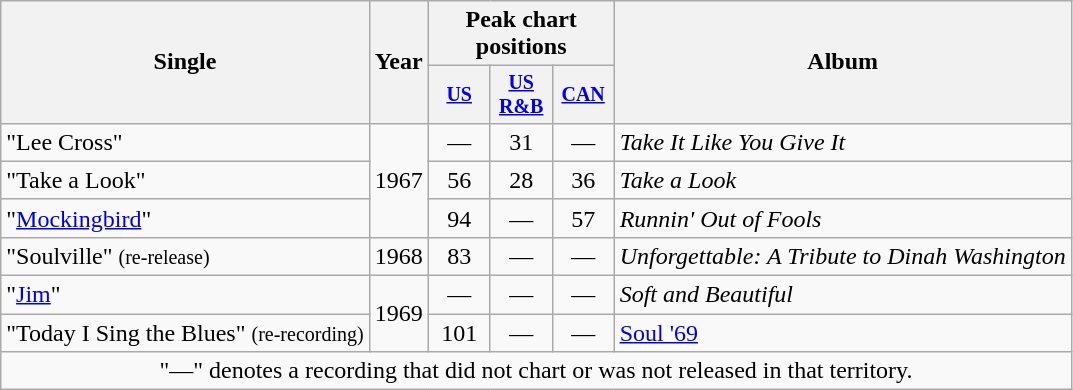<table class="wikitable" style="text-align:center;">
<tr>
<th rowspan="2">Single</th>
<th rowspan="2">Year</th>
<th colspan="3">Peak chart positions</th>
<th rowspan="2">Album</th>
</tr>
<tr style="font-size:smaller;">
<th width="35"><a href='#'>US</a><br></th>
<th width="35"><a href='#'>US<br>R&B</a><br></th>
<th width="35"><a href='#'>CAN</a><br></th>
</tr>
<tr>
<td style="text-align:left;">"Lee Cross"</td>
<td rowspan="3">1967</td>
<td>—</td>
<td>31</td>
<td>—</td>
<td style="text-align:left;"><em>Take It Like You Give It</em></td>
</tr>
<tr>
<td style="text-align:left;">"Take a Look"</td>
<td>56</td>
<td>28</td>
<td>36</td>
<td style="text-align:left;"><em>Take a Look</em></td>
</tr>
<tr>
<td style="text-align:left;">"<a href='#'>Mockingbird</a>"</td>
<td>94</td>
<td>—</td>
<td>57</td>
<td style="text-align:left;"><em>Runnin' Out of Fools</em></td>
</tr>
<tr>
<td style="text-align:left;">"Soulville" <small>(re-release)</small></td>
<td>1968</td>
<td>83</td>
<td>—</td>
<td>—</td>
<td style="text-align:left;"><em>Unforgettable: A Tribute to Dinah Washington</em></td>
</tr>
<tr>
<td style="text-align:left;">"<a href='#'>Jim</a>"</td>
<td rowspan="2">1969</td>
<td>—</td>
<td>—</td>
<td>—</td>
<td style="text-align:left;"><em>Soft and Beautiful</em></td>
</tr>
<tr>
<td style="text-align:left;">"Today I Sing the Blues" <small>(re-recording)</small></td>
<td>101</td>
<td>—</td>
<td>—</td>
<td style="text-align:left;"><a href='#'>Soul '69</a></td>
</tr>
<tr>
<td colspan="15">"—" denotes a recording that did not chart or was not released in that territory.</td>
</tr>
</table>
